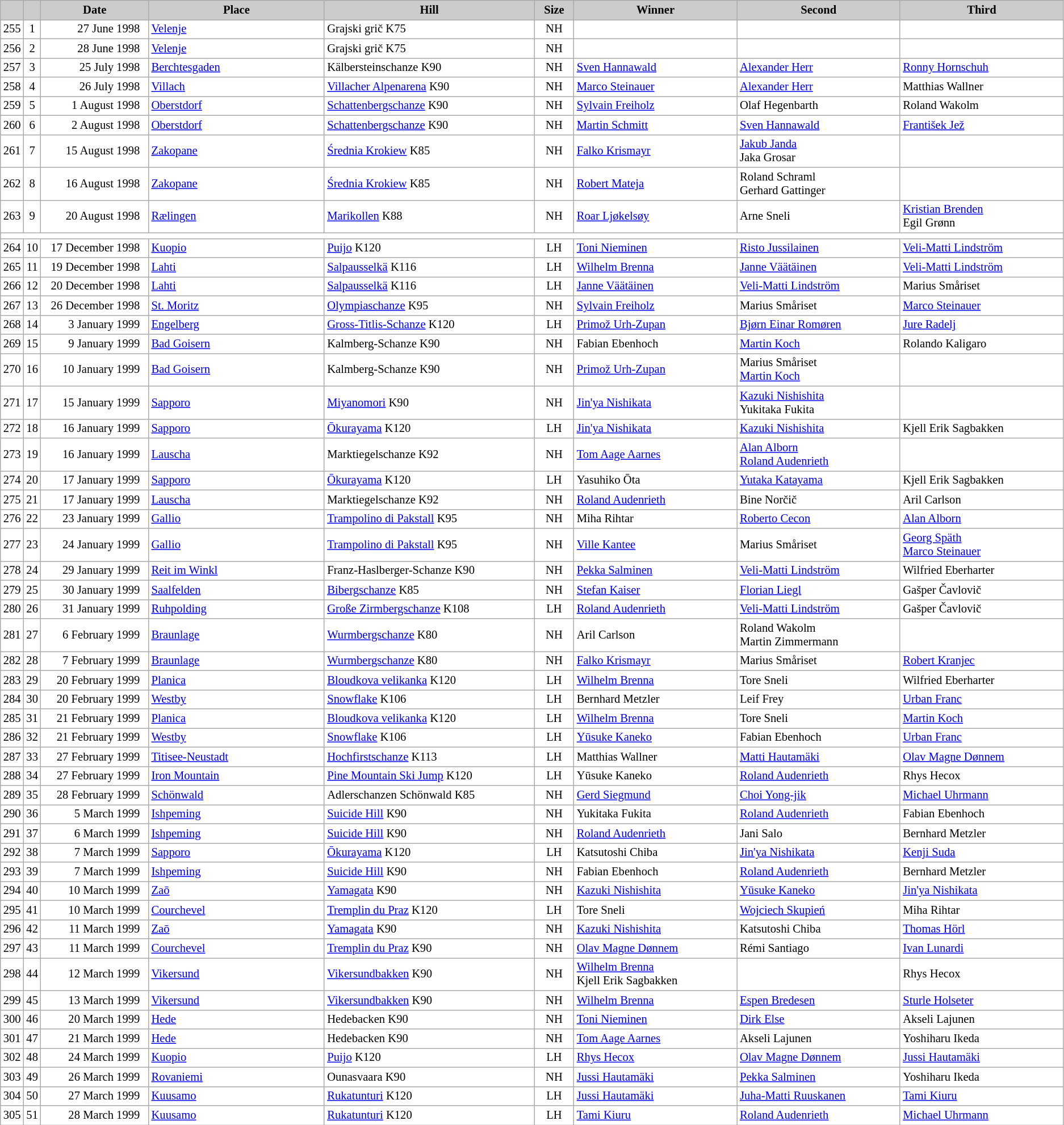<table class="wikitable plainrowheaders" style="background:#fff; font-size:86%; line-height:16px; border:grey solid 1px; border-collapse:collapse;">
<tr style="background:#ccc; text-align:center;">
<th scope="col" style="background:#ccc; width=20 px;"></th>
<th scope="col" style="background:#ccc; width=30 px;"></th>
<th scope="col" style="background:#ccc; width:120px;">Date</th>
<th scope="col" style="background:#ccc; width:200px;">Place</th>
<th scope="col" style="background:#ccc; width:240px;">Hill</th>
<th scope="col" style="background:#ccc; width:40px;">Size</th>
<th scope="col" style="background:#ccc; width:185px;">Winner</th>
<th scope="col" style="background:#ccc; width:185px;">Second</th>
<th scope="col" style="background:#ccc; width:185px;">Third</th>
</tr>
<tr>
<td align=center>255</td>
<td align=center>1</td>
<td align=right>27 June 1998  </td>
<td> <a href='#'>Velenje</a></td>
<td>Grajski grič K75</td>
<td align=center>NH</td>
<td></td>
<td></td>
<td></td>
</tr>
<tr>
<td align=center>256</td>
<td align=center>2</td>
<td align=right>28 June 1998  </td>
<td> <a href='#'>Velenje</a></td>
<td>Grajski grič K75</td>
<td align=center>NH</td>
<td></td>
<td></td>
<td></td>
</tr>
<tr>
<td align=center>257</td>
<td align=center>3</td>
<td align=right>25 July 1998  </td>
<td> <a href='#'>Berchtesgaden</a></td>
<td>Kälbersteinschanze K90</td>
<td align=center>NH</td>
<td> <a href='#'>Sven Hannawald</a></td>
<td> <a href='#'>Alexander Herr</a></td>
<td> <a href='#'>Ronny Hornschuh</a></td>
</tr>
<tr>
<td align=center>258</td>
<td align=center>4</td>
<td align=right>26 July 1998  </td>
<td> <a href='#'>Villach</a></td>
<td><a href='#'>Villacher Alpenarena</a> K90</td>
<td align=center>NH</td>
<td> <a href='#'>Marco Steinauer</a></td>
<td> <a href='#'>Alexander Herr</a></td>
<td> Matthias Wallner</td>
</tr>
<tr>
<td align=center>259</td>
<td align=center>5</td>
<td align=right>1 August 1998  </td>
<td> <a href='#'>Oberstdorf</a></td>
<td><a href='#'>Schattenbergschanze</a> K90</td>
<td align=center>NH</td>
<td> <a href='#'>Sylvain Freiholz</a></td>
<td> Olaf Hegenbarth</td>
<td> Roland Wakolm</td>
</tr>
<tr>
<td align=center>260</td>
<td align=center>6</td>
<td align=right>2 August 1998  </td>
<td> <a href='#'>Oberstdorf</a></td>
<td><a href='#'>Schattenbergschanze</a> K90</td>
<td align=center>NH</td>
<td> <a href='#'>Martin Schmitt</a></td>
<td> <a href='#'>Sven Hannawald</a></td>
<td> <a href='#'>František Jež</a></td>
</tr>
<tr>
<td align=center>261</td>
<td align=center>7</td>
<td align=right>15 August 1998  </td>
<td> <a href='#'>Zakopane</a></td>
<td><a href='#'>Średnia Krokiew</a> K85</td>
<td align=center>NH</td>
<td> <a href='#'>Falko Krismayr</a></td>
<td> <a href='#'>Jakub Janda</a><br> Jaka Grosar</td>
<td></td>
</tr>
<tr>
<td align=center>262</td>
<td align=center>8</td>
<td align=right>16 August 1998  </td>
<td> <a href='#'>Zakopane</a></td>
<td><a href='#'>Średnia Krokiew</a> K85</td>
<td align=center>NH</td>
<td> <a href='#'>Robert Mateja</a></td>
<td> Roland Schraml<br> Gerhard Gattinger</td>
<td></td>
</tr>
<tr>
<td align=center>263</td>
<td align=center>9</td>
<td align=right>20 August 1998  </td>
<td> <a href='#'>Rælingen</a></td>
<td><a href='#'>Marikollen</a> K88</td>
<td align=center>NH</td>
<td> <a href='#'>Roar Ljøkelsøy</a></td>
<td> Arne Sneli</td>
<td> <a href='#'>Kristian Brenden</a><br> Egil Grønn</td>
</tr>
<tr>
<td colspan=9></td>
</tr>
<tr>
<td align=center>264</td>
<td align=center>10</td>
<td align=right>17 December 1998  </td>
<td> <a href='#'>Kuopio</a></td>
<td><a href='#'>Puijo</a> K120</td>
<td align=center>LH</td>
<td> <a href='#'>Toni Nieminen</a></td>
<td> <a href='#'>Risto Jussilainen</a></td>
<td> <a href='#'>Veli-Matti Lindström</a></td>
</tr>
<tr>
<td align=center>265</td>
<td align=center>11</td>
<td align=right>19 December 1998  </td>
<td> <a href='#'>Lahti</a></td>
<td><a href='#'>Salpausselkä</a> K116</td>
<td align=center>LH</td>
<td> <a href='#'>Wilhelm Brenna</a></td>
<td> <a href='#'>Janne Väätäinen</a></td>
<td> <a href='#'>Veli-Matti Lindström</a></td>
</tr>
<tr>
<td align=center>266</td>
<td align=center>12</td>
<td align=right>20 December 1998  </td>
<td> <a href='#'>Lahti</a></td>
<td><a href='#'>Salpausselkä</a> K116</td>
<td align=center>LH</td>
<td> <a href='#'>Janne Väätäinen</a></td>
<td> <a href='#'>Veli-Matti Lindström</a></td>
<td> Marius Småriset</td>
</tr>
<tr>
<td align=center>267</td>
<td align=center>13</td>
<td align=right>26 December 1998  </td>
<td> <a href='#'>St. Moritz</a></td>
<td><a href='#'>Olympiaschanze</a> K95</td>
<td align=center>NH</td>
<td> <a href='#'>Sylvain Freiholz</a></td>
<td> Marius Småriset</td>
<td> <a href='#'>Marco Steinauer</a></td>
</tr>
<tr>
<td align=center>268</td>
<td align=center>14</td>
<td align=right>3 January 1999  </td>
<td> <a href='#'>Engelberg</a></td>
<td><a href='#'>Gross-Titlis-Schanze</a> K120</td>
<td align=center>LH</td>
<td> <a href='#'>Primož Urh-Zupan</a></td>
<td> <a href='#'>Bjørn Einar Romøren</a></td>
<td> <a href='#'>Jure Radelj</a></td>
</tr>
<tr>
<td align=center>269</td>
<td align=center>15</td>
<td align=right>9 January 1999  </td>
<td> <a href='#'>Bad Goisern</a></td>
<td>Kalmberg-Schanze K90</td>
<td align=center>NH</td>
<td> Fabian Ebenhoch</td>
<td> <a href='#'>Martin Koch</a></td>
<td> Rolando Kaligaro</td>
</tr>
<tr>
<td align=center>270</td>
<td align=center>16</td>
<td align=right>10 January 1999  </td>
<td> <a href='#'>Bad Goisern</a></td>
<td>Kalmberg-Schanze K90</td>
<td align=center>NH</td>
<td> <a href='#'>Primož Urh-Zupan</a></td>
<td> Marius Småriset<br> <a href='#'>Martin Koch</a></td>
<td></td>
</tr>
<tr>
<td align=center>271</td>
<td align=center>17</td>
<td align=right>15 January 1999  </td>
<td> <a href='#'>Sapporo</a></td>
<td><a href='#'>Miyanomori</a> K90</td>
<td align=center>NH</td>
<td> <a href='#'>Jin'ya Nishikata</a></td>
<td> <a href='#'>Kazuki Nishishita</a><br> Yukitaka Fukita</td>
<td></td>
</tr>
<tr>
<td align=center>272</td>
<td align=center>18</td>
<td align=right>16 January 1999  </td>
<td> <a href='#'>Sapporo</a></td>
<td><a href='#'>Ōkurayama</a> K120</td>
<td align=center>LH</td>
<td> <a href='#'>Jin'ya Nishikata</a></td>
<td> <a href='#'>Kazuki Nishishita</a></td>
<td> Kjell Erik Sagbakken</td>
</tr>
<tr>
<td align=center>273</td>
<td align=center>19</td>
<td align=right>16 January 1999  </td>
<td> <a href='#'>Lauscha</a></td>
<td>Marktiegelschanze K92</td>
<td align=center>NH</td>
<td> <a href='#'>Tom Aage Aarnes</a></td>
<td> <a href='#'>Alan Alborn</a><br> <a href='#'>Roland Audenrieth</a></td>
<td></td>
</tr>
<tr>
<td align=center>274</td>
<td align=center>20</td>
<td align=right>17 January 1999  </td>
<td> <a href='#'>Sapporo</a></td>
<td><a href='#'>Ōkurayama</a> K120</td>
<td align=center>LH</td>
<td> Yasuhiko Ōta</td>
<td> <a href='#'>Yutaka Katayama</a></td>
<td> Kjell Erik Sagbakken</td>
</tr>
<tr>
<td align=center>275</td>
<td align=center>21</td>
<td align=right>17 January 1999  </td>
<td> <a href='#'>Lauscha</a></td>
<td>Marktiegelschanze K92</td>
<td align=center>NH</td>
<td> <a href='#'>Roland Audenrieth</a></td>
<td> Bine Norčič</td>
<td> Aril Carlson</td>
</tr>
<tr>
<td align=center>276</td>
<td align=center>22</td>
<td align=right>23 January 1999  </td>
<td> <a href='#'>Gallio</a></td>
<td><a href='#'>Trampolino di Pakstall</a> K95</td>
<td align=center>NH</td>
<td> Miha Rihtar</td>
<td> <a href='#'>Roberto Cecon</a></td>
<td> <a href='#'>Alan Alborn</a></td>
</tr>
<tr>
<td align=center>277</td>
<td align=center>23</td>
<td align=right>24 January 1999  </td>
<td> <a href='#'>Gallio</a></td>
<td><a href='#'>Trampolino di Pakstall</a> K95</td>
<td align=center>NH</td>
<td> <a href='#'>Ville Kantee</a></td>
<td> Marius Småriset</td>
<td> <a href='#'>Georg Späth</a><br> <a href='#'>Marco Steinauer</a></td>
</tr>
<tr>
<td align=center>278</td>
<td align=center>24</td>
<td align=right>29 January 1999  </td>
<td> <a href='#'>Reit im Winkl</a></td>
<td>Franz-Haslberger-Schanze K90</td>
<td align=center>NH</td>
<td> <a href='#'>Pekka Salminen</a></td>
<td> <a href='#'>Veli-Matti Lindström</a></td>
<td> Wilfried Eberharter</td>
</tr>
<tr>
<td align=center>279</td>
<td align=center>25</td>
<td align=right>30 January 1999  </td>
<td> <a href='#'>Saalfelden</a></td>
<td><a href='#'>Bibergschanze</a> K85</td>
<td align=center>NH</td>
<td> <a href='#'>Stefan Kaiser</a></td>
<td> <a href='#'>Florian Liegl</a></td>
<td> Gašper Čavlovič</td>
</tr>
<tr>
<td align=center>280</td>
<td align=center>26</td>
<td align=right>31 January 1999  </td>
<td> <a href='#'>Ruhpolding</a></td>
<td><a href='#'>Große Zirmbergschanze</a> K108</td>
<td align=center>LH</td>
<td> <a href='#'>Roland Audenrieth</a></td>
<td> <a href='#'>Veli-Matti Lindström</a></td>
<td> Gašper Čavlovič</td>
</tr>
<tr>
<td align=center>281</td>
<td align=center>27</td>
<td align=right>6 February 1999  </td>
<td> <a href='#'>Braunlage</a></td>
<td><a href='#'>Wurmbergschanze</a> K80</td>
<td align=center>NH</td>
<td> Aril Carlson</td>
<td> Roland Wakolm<br> Martin Zimmermann</td>
<td></td>
</tr>
<tr>
<td align=center>282</td>
<td align=center>28</td>
<td align=right>7 February 1999  </td>
<td> <a href='#'>Braunlage</a></td>
<td><a href='#'>Wurmbergschanze</a> K80</td>
<td align=center>NH</td>
<td> <a href='#'>Falko Krismayr</a></td>
<td> Marius Småriset</td>
<td> <a href='#'>Robert Kranjec</a></td>
</tr>
<tr>
<td align=center>283</td>
<td align=center>29</td>
<td align=right>20 February 1999  </td>
<td> <a href='#'>Planica</a></td>
<td><a href='#'>Bloudkova velikanka</a> K120</td>
<td align=center>LH</td>
<td> <a href='#'>Wilhelm Brenna</a></td>
<td> Tore Sneli</td>
<td> Wilfried Eberharter</td>
</tr>
<tr>
<td align=center>284</td>
<td align=center>30</td>
<td align=right>20 February 1999  </td>
<td> <a href='#'>Westby</a></td>
<td><a href='#'>Snowflake</a> K106</td>
<td align=center>LH</td>
<td> Bernhard Metzler</td>
<td> Leif Frey</td>
<td> <a href='#'>Urban Franc</a></td>
</tr>
<tr>
<td align=center>285</td>
<td align=center>31</td>
<td align=right>21 February 1999  </td>
<td> <a href='#'>Planica</a></td>
<td><a href='#'>Bloudkova velikanka</a> K120</td>
<td align=center>LH</td>
<td> <a href='#'>Wilhelm Brenna</a></td>
<td> Tore Sneli</td>
<td> <a href='#'>Martin Koch</a></td>
</tr>
<tr>
<td align=center>286</td>
<td align=center>32</td>
<td align=right>21 February 1999  </td>
<td> <a href='#'>Westby</a></td>
<td><a href='#'>Snowflake</a> K106</td>
<td align=center>LH</td>
<td> <a href='#'>Yūsuke Kaneko</a></td>
<td> Fabian Ebenhoch</td>
<td> <a href='#'>Urban Franc</a></td>
</tr>
<tr>
<td align=center>287</td>
<td align=center>33</td>
<td align=right>27 February 1999  </td>
<td> <a href='#'>Titisee-Neustadt</a></td>
<td><a href='#'>Hochfirstschanze</a> K113</td>
<td align=center>LH</td>
<td> Matthias Wallner</td>
<td> <a href='#'>Matti Hautamäki</a></td>
<td> <a href='#'>Olav Magne Dønnem</a></td>
</tr>
<tr>
<td align=center>288</td>
<td align=center>34</td>
<td align=right>27 February 1999  </td>
<td> <a href='#'>Iron Mountain</a></td>
<td><a href='#'>Pine Mountain Ski Jump</a> K120</td>
<td align=center>LH</td>
<td> Yūsuke Kaneko</td>
<td> <a href='#'>Roland Audenrieth</a></td>
<td> Rhys Hecox</td>
</tr>
<tr>
<td align=center>289</td>
<td align=center>35</td>
<td align=right>28 February 1999  </td>
<td> <a href='#'>Schönwald</a></td>
<td>Adlerschanzen Schönwald K85</td>
<td align=center>NH</td>
<td> <a href='#'>Gerd Siegmund</a></td>
<td> <a href='#'>Choi Yong-jik</a></td>
<td> <a href='#'>Michael Uhrmann</a></td>
</tr>
<tr>
<td align=center>290</td>
<td align=center>36</td>
<td align=right>5 March 1999  </td>
<td> <a href='#'>Ishpeming</a></td>
<td><a href='#'>Suicide Hill</a> K90</td>
<td align=center>NH</td>
<td> Yukitaka Fukita</td>
<td> <a href='#'>Roland Audenrieth</a></td>
<td> Fabian Ebenhoch</td>
</tr>
<tr>
<td align=center>291</td>
<td align=center>37</td>
<td align=right>6 March 1999  </td>
<td> <a href='#'>Ishpeming</a></td>
<td><a href='#'>Suicide Hill</a> K90</td>
<td align=center>NH</td>
<td> <a href='#'>Roland Audenrieth</a></td>
<td> Jani Salo</td>
<td> Bernhard Metzler</td>
</tr>
<tr>
<td align=center>292</td>
<td align=center>38</td>
<td align=right>7 March 1999  </td>
<td> <a href='#'>Sapporo</a></td>
<td><a href='#'>Ōkurayama</a> K120</td>
<td align=center>LH</td>
<td> Katsutoshi Chiba</td>
<td> <a href='#'>Jin'ya Nishikata</a></td>
<td> <a href='#'>Kenji Suda</a></td>
</tr>
<tr>
<td align=center>293</td>
<td align=center>39</td>
<td align=right>7 March 1999  </td>
<td> <a href='#'>Ishpeming</a></td>
<td><a href='#'>Suicide Hill</a> K90</td>
<td align=center>NH</td>
<td> Fabian Ebenhoch</td>
<td> <a href='#'>Roland Audenrieth</a></td>
<td> Bernhard Metzler</td>
</tr>
<tr>
<td align=center>294</td>
<td align=center>40</td>
<td align=right>10 March 1999  </td>
<td> <a href='#'>Zaō</a></td>
<td><a href='#'>Yamagata</a> K90</td>
<td align=center>NH</td>
<td> <a href='#'>Kazuki Nishishita</a></td>
<td> <a href='#'>Yūsuke Kaneko</a></td>
<td> <a href='#'>Jin'ya Nishikata</a></td>
</tr>
<tr>
<td align=center>295</td>
<td align=center>41</td>
<td align=right>10 March 1999  </td>
<td> <a href='#'>Courchevel</a></td>
<td><a href='#'>Tremplin du Praz</a> K120</td>
<td align=center>LH</td>
<td> Tore Sneli</td>
<td> <a href='#'>Wojciech Skupień</a></td>
<td> Miha Rihtar</td>
</tr>
<tr>
<td align=center>296</td>
<td align=center>42</td>
<td align=right>11 March 1999  </td>
<td> <a href='#'>Zaō</a></td>
<td><a href='#'>Yamagata</a> K90</td>
<td align=center>NH</td>
<td> <a href='#'>Kazuki Nishishita</a></td>
<td> Katsutoshi Chiba</td>
<td> <a href='#'>Thomas Hörl</a></td>
</tr>
<tr>
<td align=center>297</td>
<td align=center>43</td>
<td align=right>11 March 1999  </td>
<td> <a href='#'>Courchevel</a></td>
<td><a href='#'>Tremplin du Praz</a> K90</td>
<td align=center>NH</td>
<td> <a href='#'>Olav Magne Dønnem</a></td>
<td> Rémi Santiago</td>
<td> <a href='#'>Ivan Lunardi</a></td>
</tr>
<tr>
<td align=center>298</td>
<td align=center>44</td>
<td align=right>12 March 1999  </td>
<td> <a href='#'>Vikersund</a></td>
<td><a href='#'>Vikersundbakken</a> K90</td>
<td align=center>NH</td>
<td> <a href='#'>Wilhelm Brenna</a><br> Kjell Erik Sagbakken</td>
<td></td>
<td> Rhys Hecox</td>
</tr>
<tr>
<td align=center>299</td>
<td align=center>45</td>
<td align=right>13 March 1999  </td>
<td> <a href='#'>Vikersund</a></td>
<td><a href='#'>Vikersundbakken</a> K90</td>
<td align=center>NH</td>
<td> <a href='#'>Wilhelm Brenna</a></td>
<td> <a href='#'>Espen Bredesen</a></td>
<td> <a href='#'>Sturle Holseter</a></td>
</tr>
<tr>
<td align=center>300</td>
<td align=center>46</td>
<td align=right>20 March 1999  </td>
<td> <a href='#'>Hede</a></td>
<td>Hedebacken K90</td>
<td align=center>NH</td>
<td> <a href='#'>Toni Nieminen</a></td>
<td> <a href='#'>Dirk Else</a></td>
<td> Akseli Lajunen</td>
</tr>
<tr>
<td align=center>301</td>
<td align=center>47</td>
<td align=right>21 March 1999  </td>
<td> <a href='#'>Hede</a></td>
<td>Hedebacken K90</td>
<td align=center>NH</td>
<td> <a href='#'>Tom Aage Aarnes</a></td>
<td> Akseli Lajunen</td>
<td> Yoshiharu Ikeda</td>
</tr>
<tr>
<td align=center>302</td>
<td align=center>48</td>
<td align=right>24 March 1999  </td>
<td> <a href='#'>Kuopio</a></td>
<td><a href='#'>Puijo</a> K120</td>
<td align=center>LH</td>
<td> <a href='#'>Rhys Hecox</a></td>
<td> <a href='#'>Olav Magne Dønnem</a></td>
<td> <a href='#'>Jussi Hautamäki</a></td>
</tr>
<tr>
<td align=center>303</td>
<td align=center>49</td>
<td align=right>26 March 1999  </td>
<td> <a href='#'>Rovaniemi</a></td>
<td>Ounasvaara K90</td>
<td align=center>NH</td>
<td> <a href='#'>Jussi Hautamäki</a></td>
<td> <a href='#'>Pekka Salminen</a></td>
<td> Yoshiharu Ikeda</td>
</tr>
<tr>
<td align=center>304</td>
<td align=center>50</td>
<td align=right>27 March 1999  </td>
<td> <a href='#'>Kuusamo</a></td>
<td><a href='#'>Rukatunturi</a> K120</td>
<td align=center>LH</td>
<td> <a href='#'>Jussi Hautamäki</a></td>
<td> <a href='#'>Juha-Matti Ruuskanen</a></td>
<td> <a href='#'>Tami Kiuru</a></td>
</tr>
<tr>
<td align=center>305</td>
<td align=center>51</td>
<td align=right>28 March 1999  </td>
<td> <a href='#'>Kuusamo</a></td>
<td><a href='#'>Rukatunturi</a> K120</td>
<td align=center>LH</td>
<td> <a href='#'>Tami Kiuru</a></td>
<td> <a href='#'>Roland Audenrieth</a></td>
<td> <a href='#'>Michael Uhrmann</a></td>
</tr>
</table>
